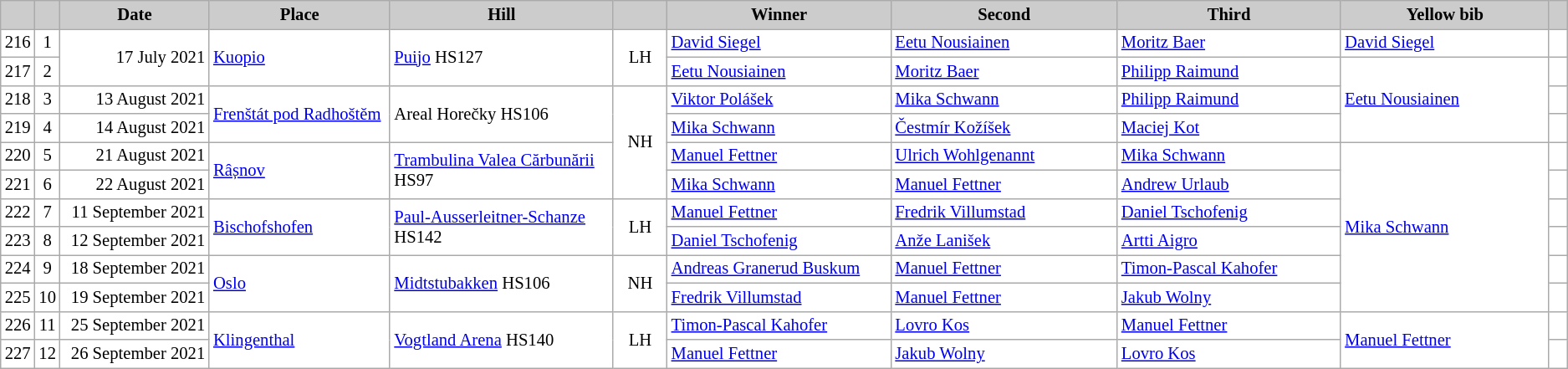<table class="wikitable plainrowheaders" style="background:#fff; font-size:86%; line-height:16px; border:grey solid 1px; border-collapse:collapse;">
<tr style="background:#ccc; text-align:center;">
<th scope="col" style="background:#ccc; width=30 px;"></th>
<th scope="col" style="background:#ccc; width=45 px;"></th>
<th scope="col" style="background:#ccc; width:120px;">Date</th>
<th scope="col" style="background:#ccc; width:150px;">Place</th>
<th scope="col" style="background:#ccc; width:190px;">Hill</th>
<th scope="col" style="background:#ccc; width:40px;"></th>
<th scope="col" style="background:#ccc; width:195px;">Winner</th>
<th scope="col" style="background:#ccc; width:195px;">Second</th>
<th scope="col" style="background:#ccc; width:195px;">Third</th>
<th scope="col" style="background:#ccc; width:180px;">Yellow bib</th>
<th scope="col" style="background:#ccc; width:10px;"></th>
</tr>
<tr>
<td style="text-align:center">216</td>
<td style="text-align:center">1</td>
<td rowspan=2 style="text-align:right">17 July 2021 </td>
<td rowspan=2> <a href='#'>Kuopio</a></td>
<td rowspan=2><a href='#'>Puijo</a> HS127</td>
<td rowspan=2 style="text-align:center">LH</td>
<td> <a href='#'>David Siegel</a></td>
<td> <a href='#'>Eetu Nousiainen</a></td>
<td> <a href='#'>Moritz Baer</a></td>
<td> <a href='#'>David Siegel</a></td>
<td></td>
</tr>
<tr>
<td style="text-align:center">217</td>
<td style="text-align:center">2</td>
<td> <a href='#'>Eetu Nousiainen</a></td>
<td> <a href='#'>Moritz Baer</a></td>
<td> <a href='#'>Philipp Raimund</a></td>
<td rowspan=3> <a href='#'>Eetu Nousiainen</a></td>
<td></td>
</tr>
<tr>
<td style="text-align:center">218</td>
<td style="text-align:center">3</td>
<td style="text-align:right">13 August 2021</td>
<td rowspan=2> <a href='#'>Frenštát pod Radhoštěm</a></td>
<td rowspan=2>Areal Horečky HS106</td>
<td rowspan=4 style="text-align:center">NH</td>
<td> <a href='#'>Viktor Polášek</a></td>
<td> <a href='#'>Mika Schwann</a></td>
<td> <a href='#'>Philipp Raimund</a></td>
<td></td>
</tr>
<tr>
<td style="text-align:center">219</td>
<td style="text-align:center">4</td>
<td style="text-align:right">14 August 2021</td>
<td> <a href='#'>Mika Schwann</a></td>
<td> <a href='#'>Čestmír Kožíšek</a></td>
<td> <a href='#'>Maciej Kot</a></td>
<td></td>
</tr>
<tr>
<td style="text-align:center">220</td>
<td style="text-align:center">5</td>
<td style="text-align:right">21 August 2021</td>
<td rowspan=2> <a href='#'>Râșnov</a></td>
<td rowspan=2><a href='#'>Trambulina Valea Cărbunării</a> HS97</td>
<td> <a href='#'>Manuel Fettner</a></td>
<td> <a href='#'>Ulrich Wohlgenannt</a></td>
<td> <a href='#'>Mika Schwann</a></td>
<td rowspan=6> <a href='#'>Mika Schwann</a></td>
<td></td>
</tr>
<tr>
<td style="text-align:center">221</td>
<td style="text-align:center">6</td>
<td style="text-align:right">22 August 2021</td>
<td> <a href='#'>Mika Schwann</a></td>
<td> <a href='#'>Manuel Fettner</a></td>
<td> <a href='#'>Andrew Urlaub</a></td>
<td></td>
</tr>
<tr>
<td style="text-align:center">222</td>
<td style="text-align:center">7</td>
<td style="text-align:right">11 September 2021</td>
<td rowspan=2> <a href='#'>Bischofshofen</a></td>
<td rowspan=2><a href='#'>Paul-Ausserleitner-Schanze</a> HS142</td>
<td rowspan=2 style="text-align:center">LH</td>
<td> <a href='#'>Manuel Fettner</a></td>
<td> <a href='#'>Fredrik Villumstad</a></td>
<td> <a href='#'>Daniel Tschofenig</a></td>
<td></td>
</tr>
<tr>
<td style="text-align:center">223</td>
<td style="text-align:center">8</td>
<td style="text-align:right">12 September 2021</td>
<td> <a href='#'>Daniel Tschofenig</a></td>
<td> <a href='#'>Anže Lanišek</a></td>
<td> <a href='#'>Artti Aigro</a></td>
<td></td>
</tr>
<tr>
<td style="text-align:center">224</td>
<td style="text-align:center">9</td>
<td style="text-align:right">18 September 2021</td>
<td rowspan=2> <a href='#'>Oslo</a></td>
<td rowspan=2><a href='#'>Midtstubakken</a> HS106</td>
<td rowspan=2 style="text-align:center">NH</td>
<td> <a href='#'>Andreas Granerud Buskum</a></td>
<td> <a href='#'>Manuel Fettner</a></td>
<td> <a href='#'>Timon-Pascal Kahofer</a></td>
<td></td>
</tr>
<tr>
<td style="text-align:center">225</td>
<td style="text-align:center">10</td>
<td style="text-align:right">19 September 2021</td>
<td> <a href='#'>Fredrik Villumstad</a></td>
<td> <a href='#'>Manuel Fettner</a></td>
<td> <a href='#'>Jakub Wolny</a></td>
<td></td>
</tr>
<tr>
<td style="text-align:center">226</td>
<td style="text-align:center">11</td>
<td style="text-align:right">25 September 2021</td>
<td rowspan=2> <a href='#'>Klingenthal</a></td>
<td rowspan=2><a href='#'>Vogtland Arena</a> HS140</td>
<td rowspan=2 style="text-align:center">LH</td>
<td> <a href='#'>Timon-Pascal Kahofer</a></td>
<td> <a href='#'>Lovro Kos</a></td>
<td> <a href='#'>Manuel Fettner</a></td>
<td rowspan=2> <a href='#'>Manuel Fettner</a></td>
<td></td>
</tr>
<tr>
<td style="text-align:center">227</td>
<td style="text-align:center">12</td>
<td style="text-align:right">26 September 2021</td>
<td> <a href='#'>Manuel Fettner</a></td>
<td> <a href='#'>Jakub Wolny</a></td>
<td> <a href='#'>Lovro Kos</a></td>
<td></td>
</tr>
</table>
